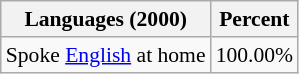<table class="wikitable sortable collapsible" style="font-size: 90%;">
<tr>
<th>Languages (2000) </th>
<th>Percent</th>
</tr>
<tr>
<td>Spoke <a href='#'>English</a> at home</td>
<td>100.00%</td>
</tr>
</table>
